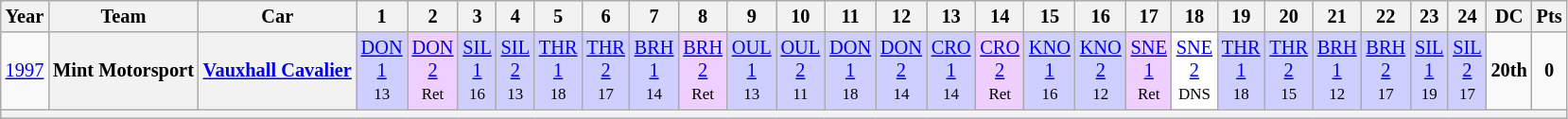<table class="wikitable" style="text-align:center; font-size:85%">
<tr>
<th>Year</th>
<th>Team</th>
<th>Car</th>
<th>1</th>
<th>2</th>
<th>3</th>
<th>4</th>
<th>5</th>
<th>6</th>
<th>7</th>
<th>8</th>
<th>9</th>
<th>10</th>
<th>11</th>
<th>12</th>
<th>13</th>
<th>14</th>
<th>15</th>
<th>16</th>
<th>17</th>
<th>18</th>
<th>19</th>
<th>20</th>
<th>21</th>
<th>22</th>
<th>23</th>
<th>24</th>
<th>DC</th>
<th>Pts</th>
</tr>
<tr>
<td><a href='#'>1997</a></td>
<th nowrap>Mint Motorsport</th>
<th nowrap><a href='#'>Vauxhall Cavalier</a></th>
<td style="background:#CFCFFF;"><a href='#'>DON<br>1</a><br><small>13</small></td>
<td style="background:#EFCFFF;"><a href='#'>DON<br>2</a><br><small>Ret</small></td>
<td style="background:#CFCFFF;"><a href='#'>SIL<br>1</a><br><small>16</small></td>
<td style="background:#CFCFFF;"><a href='#'>SIL<br>2</a><br><small>13</small></td>
<td style="background:#CFCFFF;"><a href='#'>THR<br>1</a><br><small>18</small></td>
<td style="background:#CFCFFF;"><a href='#'>THR<br>2</a><br><small>17</small></td>
<td style="background:#CFCFFF;"><a href='#'>BRH<br>1</a><br><small>14</small></td>
<td style="background:#EFCFFF;"><a href='#'>BRH<br>2</a><br><small>Ret</small></td>
<td style="background:#CFCFFF;"><a href='#'>OUL<br>1</a><br><small>13</small></td>
<td style="background:#CFCFFF;"><a href='#'>OUL<br>2</a><br><small>11</small></td>
<td style="background:#CFCFFF;"><a href='#'>DON<br>1</a><br><small>18</small></td>
<td style="background:#CFCFFF;"><a href='#'>DON<br>2</a><br><small>14</small></td>
<td style="background:#CFCFFF;"><a href='#'>CRO<br>1</a><br><small>14</small></td>
<td style="background:#EFCFFF;"><a href='#'>CRO<br>2</a><br><small>Ret</small></td>
<td style="background:#CFCFFF;"><a href='#'>KNO<br>1</a><br><small>16</small></td>
<td style="background:#CFCFFF;"><a href='#'>KNO<br>2</a><br><small>12</small></td>
<td style="background:#EFCFFF;"><a href='#'>SNE<br>1</a><br><small>Ret</small></td>
<td style="background:#FFFFFF;"><a href='#'>SNE<br>2</a><br><small>DNS</small></td>
<td style="background:#CFCFFF;"><a href='#'>THR<br>1</a><br><small>18</small></td>
<td style="background:#CFCFFF;"><a href='#'>THR<br>2</a><br><small>15</small></td>
<td style="background:#CFCFFF;"><a href='#'>BRH<br>1</a><br><small>12</small></td>
<td style="background:#CFCFFF;"><a href='#'>BRH<br>2</a><br><small>17</small></td>
<td style="background:#CFCFFF;"><a href='#'>SIL<br>1</a><br><small>19</small></td>
<td style="background:#CFCFFF;"><a href='#'>SIL<br>2</a><br><small>17</small></td>
<td><strong>20th</strong></td>
<td><strong>0</strong></td>
</tr>
<tr>
<th colspan="29"></th>
</tr>
</table>
